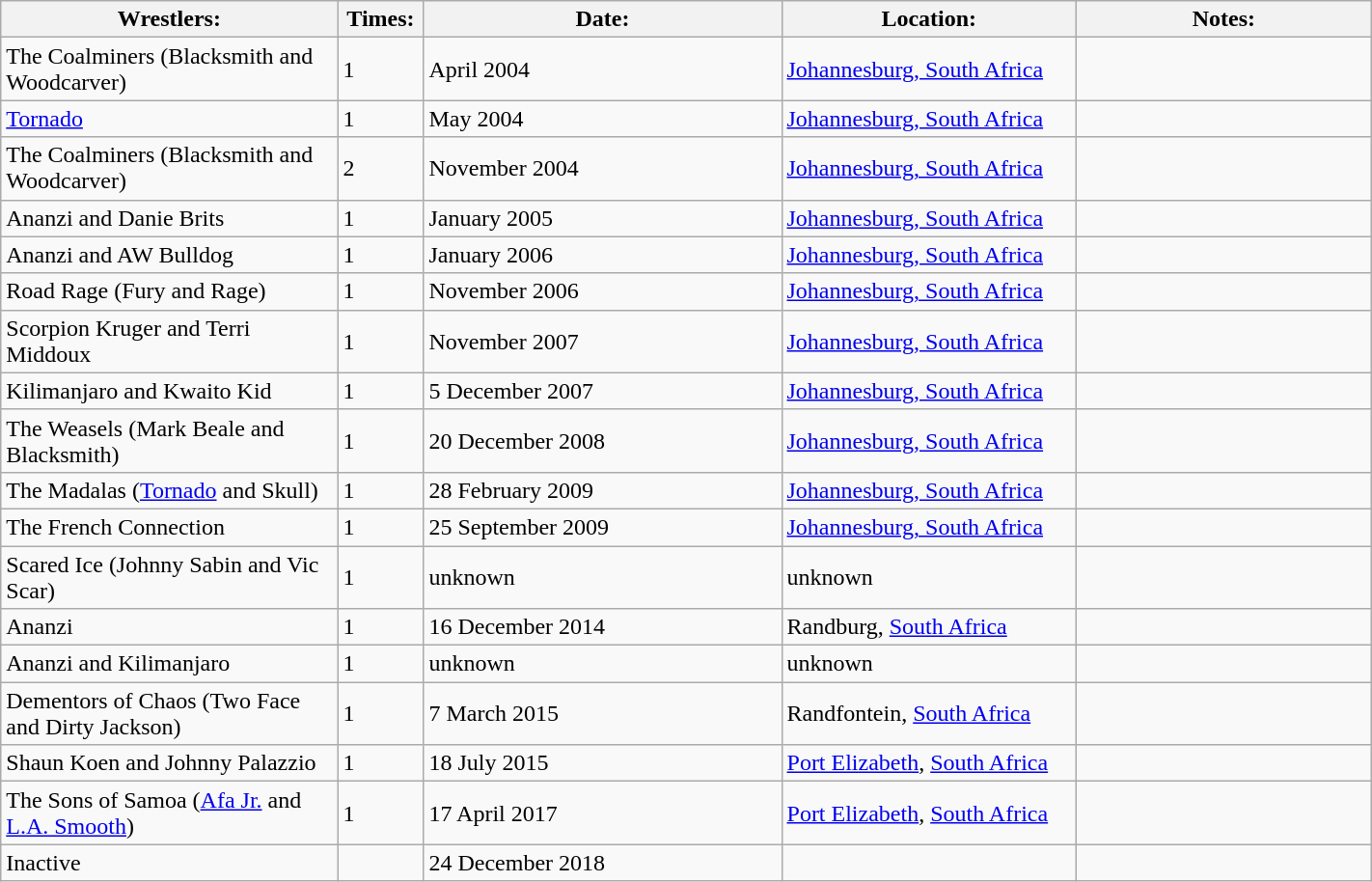<table class="wikitable" width=75%>
<tr>
<th width=16%>Wrestlers:</th>
<th width=1%>Times:</th>
<th width=17%>Date:</th>
<th width=14%>Location:</th>
<th width=14%>Notes:</th>
</tr>
<tr>
<td>The Coalminers (Blacksmith and Woodcarver)</td>
<td>1</td>
<td>April 2004</td>
<td><a href='#'>Johannesburg, South Africa</a></td>
<td></td>
</tr>
<tr>
<td><a href='#'>Tornado</a></td>
<td>1</td>
<td>May 2004</td>
<td><a href='#'>Johannesburg, South Africa</a></td>
<td></td>
</tr>
<tr>
<td>The Coalminers (Blacksmith and Woodcarver)</td>
<td>2</td>
<td>November 2004</td>
<td><a href='#'>Johannesburg, South Africa</a></td>
<td></td>
</tr>
<tr>
<td>Ananzi and Danie Brits</td>
<td>1</td>
<td>January 2005</td>
<td><a href='#'>Johannesburg, South Africa</a></td>
<td></td>
</tr>
<tr>
<td>Ananzi and AW Bulldog</td>
<td>1</td>
<td>January 2006</td>
<td><a href='#'>Johannesburg, South Africa</a></td>
<td></td>
</tr>
<tr>
<td>Road Rage (Fury and Rage)</td>
<td>1</td>
<td>November 2006</td>
<td><a href='#'>Johannesburg, South Africa</a></td>
<td></td>
</tr>
<tr>
<td>Scorpion Kruger and Terri Middoux</td>
<td>1</td>
<td>November 2007</td>
<td><a href='#'>Johannesburg, South Africa</a></td>
<td></td>
</tr>
<tr>
<td>Kilimanjaro and Kwaito Kid</td>
<td>1</td>
<td>5 December 2007</td>
<td><a href='#'>Johannesburg, South Africa</a></td>
<td></td>
</tr>
<tr>
<td>The Weasels (Mark Beale and Blacksmith)</td>
<td>1</td>
<td>20 December 2008</td>
<td><a href='#'>Johannesburg, South Africa</a></td>
<td></td>
</tr>
<tr>
<td>The Madalas (<a href='#'>Tornado</a> and Skull)</td>
<td>1</td>
<td>28 February 2009</td>
<td><a href='#'>Johannesburg, South Africa</a></td>
<td></td>
</tr>
<tr>
<td>The French Connection</td>
<td>1</td>
<td>25 September 2009</td>
<td><a href='#'>Johannesburg, South Africa</a></td>
<td></td>
</tr>
<tr>
<td>Scared Ice (Johnny Sabin and Vic Scar)</td>
<td>1</td>
<td>unknown</td>
<td>unknown</td>
<td></td>
</tr>
<tr>
<td>Ananzi</td>
<td>1</td>
<td>16 December 2014</td>
<td>Randburg, <a href='#'>South Africa</a></td>
<td></td>
</tr>
<tr>
<td>Ananzi and Kilimanjaro</td>
<td>1</td>
<td>unknown</td>
<td>unknown</td>
<td></td>
</tr>
<tr>
<td>Dementors of Chaos (Two Face and Dirty Jackson)</td>
<td>1</td>
<td>7 March 2015</td>
<td>Randfontein, <a href='#'>South Africa</a></td>
<td></td>
</tr>
<tr>
<td>Shaun Koen and Johnny Palazzio</td>
<td>1</td>
<td>18 July 2015</td>
<td><a href='#'>Port Elizabeth</a>, <a href='#'>South Africa</a></td>
<td></td>
</tr>
<tr>
<td>The Sons of Samoa (<a href='#'>Afa Jr.</a> and <a href='#'>L.A. Smooth</a>)</td>
<td>1</td>
<td>17 April 2017</td>
<td><a href='#'>Port Elizabeth</a>, <a href='#'>South Africa</a></td>
<td></td>
</tr>
<tr>
<td>Inactive</td>
<td></td>
<td>24 December 2018</td>
<td></td>
<td></td>
</tr>
</table>
